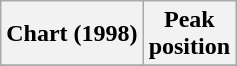<table class="wikitable plainrowheaders" style="text-align:center">
<tr>
<th scope="col">Chart (1998)</th>
<th scope="col">Peak<br>position</th>
</tr>
<tr>
</tr>
</table>
